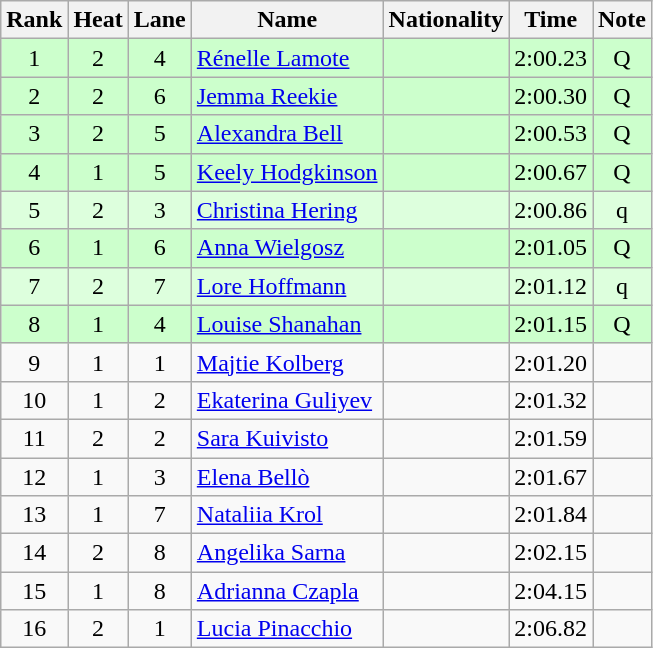<table class="wikitable sortable" style="text-align:center">
<tr>
<th>Rank</th>
<th>Heat</th>
<th>Lane</th>
<th>Name</th>
<th>Nationality</th>
<th>Time</th>
<th>Note</th>
</tr>
<tr bgcolor=ccffcc>
<td>1</td>
<td>2</td>
<td>4</td>
<td align=left><a href='#'>Rénelle Lamote</a></td>
<td align=left></td>
<td>2:00.23</td>
<td>Q</td>
</tr>
<tr bgcolor=ccffcc>
<td>2</td>
<td>2</td>
<td>6</td>
<td align=left><a href='#'>Jemma Reekie</a></td>
<td align=left></td>
<td>2:00.30</td>
<td>Q</td>
</tr>
<tr bgcolor=ccffcc>
<td>3</td>
<td>2</td>
<td>5</td>
<td align=left><a href='#'>Alexandra Bell</a></td>
<td align=left></td>
<td>2:00.53</td>
<td>Q</td>
</tr>
<tr bgcolor=ccffcc>
<td>4</td>
<td>1</td>
<td>5</td>
<td align=left><a href='#'>Keely Hodgkinson</a></td>
<td align=left></td>
<td>2:00.67</td>
<td>Q</td>
</tr>
<tr bgcolor=ddffdd>
<td>5</td>
<td>2</td>
<td>3</td>
<td align=left><a href='#'>Christina Hering</a></td>
<td align=left></td>
<td>2:00.86</td>
<td>q</td>
</tr>
<tr bgcolor=ccffcc>
<td>6</td>
<td>1</td>
<td>6</td>
<td align=left><a href='#'>Anna Wielgosz</a></td>
<td align=left></td>
<td>2:01.05</td>
<td>Q</td>
</tr>
<tr bgcolor=ddffdd>
<td>7</td>
<td>2</td>
<td>7</td>
<td align=left><a href='#'>Lore Hoffmann</a></td>
<td align=left></td>
<td>2:01.12</td>
<td>q</td>
</tr>
<tr bgcolor=ccffcc>
<td>8</td>
<td>1</td>
<td>4</td>
<td align=left><a href='#'>Louise Shanahan</a></td>
<td align=left></td>
<td>2:01.15</td>
<td>Q</td>
</tr>
<tr>
<td>9</td>
<td>1</td>
<td>1</td>
<td align=left><a href='#'>Majtie Kolberg</a></td>
<td align=left></td>
<td>2:01.20</td>
<td></td>
</tr>
<tr>
<td>10</td>
<td>1</td>
<td>2</td>
<td align=left><a href='#'>Ekaterina Guliyev</a></td>
<td align=left></td>
<td>2:01.32</td>
<td></td>
</tr>
<tr>
<td>11</td>
<td>2</td>
<td>2</td>
<td align=left><a href='#'>Sara Kuivisto</a></td>
<td align=left></td>
<td>2:01.59</td>
<td></td>
</tr>
<tr>
<td>12</td>
<td>1</td>
<td>3</td>
<td align=left><a href='#'>Elena Bellò</a></td>
<td align=left></td>
<td>2:01.67</td>
<td></td>
</tr>
<tr>
<td>13</td>
<td>1</td>
<td>7</td>
<td align=left><a href='#'>Nataliia Krol</a></td>
<td align=left></td>
<td>2:01.84</td>
<td></td>
</tr>
<tr>
<td>14</td>
<td>2</td>
<td>8</td>
<td align=left><a href='#'>Angelika Sarna</a></td>
<td align=left></td>
<td>2:02.15</td>
<td></td>
</tr>
<tr>
<td>15</td>
<td>1</td>
<td>8</td>
<td align=left><a href='#'>Adrianna Czapla</a></td>
<td align=left></td>
<td>2:04.15</td>
<td></td>
</tr>
<tr>
<td>16</td>
<td>2</td>
<td>1</td>
<td align=left><a href='#'>Lucia Pinacchio</a></td>
<td align=left></td>
<td>2:06.82</td>
<td></td>
</tr>
</table>
